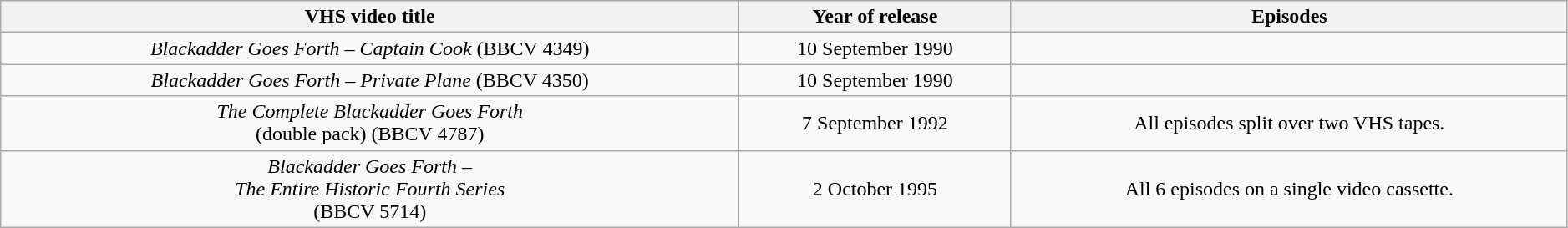<table class="wikitable" width=99%>
<tr>
<th>VHS video title</th>
<th>Year of release</th>
<th>Episodes</th>
</tr>
<tr>
<td align="center"><em>Blackadder Goes Forth – Captain Cook</em> (BBCV 4349)</td>
<td align="center">10 September 1990</td>
<td align="center"></td>
</tr>
<tr>
<td align="center"><em>Blackadder Goes Forth – Private Plane</em> (BBCV 4350)</td>
<td align="center">10 September 1990</td>
<td align="center"></td>
</tr>
<tr>
<td align="center"><em>The Complete Blackadder Goes Forth</em><br>(double pack) (BBCV 4787)</td>
<td align="center">7 September 1992</td>
<td align="center">All episodes split over two VHS tapes.<br></td>
</tr>
<tr>
<td align="center"><em>Blackadder Goes Forth –<br>The Entire Historic Fourth Series</em><br>(BBCV 5714)</td>
<td align="center">2 October 1995</td>
<td align="center">All 6 episodes on a single video cassette.<br></td>
</tr>
</table>
